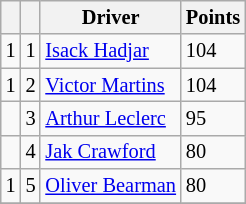<table class="wikitable" style="font-size: 85%;">
<tr>
<th></th>
<th></th>
<th>Driver</th>
<th>Points</th>
</tr>
<tr>
<td align="left"> 1</td>
<td align="center">1</td>
<td> <a href='#'>Isack Hadjar</a></td>
<td>104</td>
</tr>
<tr>
<td align="left"> 1</td>
<td align="center">2</td>
<td> <a href='#'>Victor Martins</a></td>
<td>104</td>
</tr>
<tr>
<td align="left"></td>
<td align="center">3</td>
<td> <a href='#'>Arthur Leclerc</a></td>
<td>95</td>
</tr>
<tr>
<td align="left"></td>
<td align="center">4</td>
<td> <a href='#'>Jak Crawford</a></td>
<td>80</td>
</tr>
<tr>
<td align="left"> 1</td>
<td align="center">5</td>
<td> <a href='#'>Oliver Bearman</a></td>
<td>80</td>
</tr>
<tr>
</tr>
</table>
